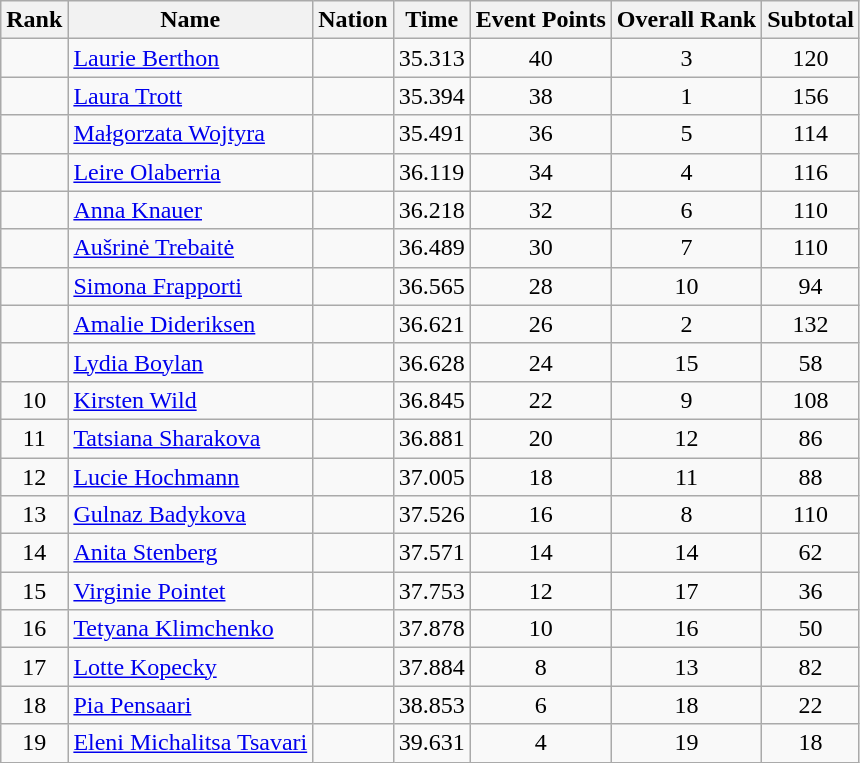<table class="wikitable sortable" style="text-align:center">
<tr>
<th>Rank</th>
<th>Name</th>
<th>Nation</th>
<th>Time</th>
<th>Event Points</th>
<th>Overall Rank</th>
<th>Subtotal</th>
</tr>
<tr>
<td></td>
<td align=left><a href='#'>Laurie Berthon</a></td>
<td align=left></td>
<td>35.313</td>
<td>40</td>
<td>3</td>
<td>120</td>
</tr>
<tr>
<td></td>
<td align=left><a href='#'>Laura Trott</a></td>
<td align=left></td>
<td>35.394</td>
<td>38</td>
<td>1</td>
<td>156</td>
</tr>
<tr>
<td></td>
<td align=left><a href='#'>Małgorzata Wojtyra</a></td>
<td align=left></td>
<td>35.491</td>
<td>36</td>
<td>5</td>
<td>114</td>
</tr>
<tr>
<td></td>
<td align=left><a href='#'>Leire Olaberria</a></td>
<td align=left></td>
<td>36.119</td>
<td>34</td>
<td>4</td>
<td>116</td>
</tr>
<tr>
<td></td>
<td align=left><a href='#'>Anna Knauer</a></td>
<td align=left></td>
<td>36.218</td>
<td>32</td>
<td>6</td>
<td>110</td>
</tr>
<tr>
<td></td>
<td align=left><a href='#'>Aušrinė Trebaitė</a></td>
<td align=left></td>
<td>36.489</td>
<td>30</td>
<td>7</td>
<td>110</td>
</tr>
<tr>
<td></td>
<td align=left><a href='#'>Simona Frapporti</a></td>
<td align=left></td>
<td>36.565</td>
<td>28</td>
<td>10</td>
<td>94</td>
</tr>
<tr>
<td></td>
<td align=left><a href='#'>Amalie Dideriksen</a></td>
<td align=left></td>
<td>36.621</td>
<td>26</td>
<td>2</td>
<td>132</td>
</tr>
<tr>
<td></td>
<td align=left><a href='#'>Lydia Boylan</a></td>
<td align=left></td>
<td>36.628</td>
<td>24</td>
<td>15</td>
<td>58</td>
</tr>
<tr>
<td>10</td>
<td align=left><a href='#'>Kirsten Wild</a></td>
<td align=left></td>
<td>36.845</td>
<td>22</td>
<td>9</td>
<td>108</td>
</tr>
<tr>
<td>11</td>
<td align=left><a href='#'>Tatsiana Sharakova</a></td>
<td align=left></td>
<td>36.881</td>
<td>20</td>
<td>12</td>
<td>86</td>
</tr>
<tr>
<td>12</td>
<td align=left><a href='#'>Lucie Hochmann</a></td>
<td align=left></td>
<td>37.005</td>
<td>18</td>
<td>11</td>
<td>88</td>
</tr>
<tr>
<td>13</td>
<td align=left><a href='#'>Gulnaz Badykova</a></td>
<td align=left></td>
<td>37.526</td>
<td>16</td>
<td>8</td>
<td>110</td>
</tr>
<tr>
<td>14</td>
<td align=left><a href='#'>Anita Stenberg</a></td>
<td align=left></td>
<td>37.571</td>
<td>14</td>
<td>14</td>
<td>62</td>
</tr>
<tr>
<td>15</td>
<td align=left><a href='#'>Virginie Pointet</a></td>
<td align=left></td>
<td>37.753</td>
<td>12</td>
<td>17</td>
<td>36</td>
</tr>
<tr>
<td>16</td>
<td align=left><a href='#'>Tetyana Klimchenko</a></td>
<td align=left></td>
<td>37.878</td>
<td>10</td>
<td>16</td>
<td>50</td>
</tr>
<tr>
<td>17</td>
<td align=left><a href='#'>Lotte Kopecky</a></td>
<td align=left></td>
<td>37.884</td>
<td>8</td>
<td>13</td>
<td>82</td>
</tr>
<tr>
<td>18</td>
<td align=left><a href='#'>Pia Pensaari</a></td>
<td align=left></td>
<td>38.853</td>
<td>6</td>
<td>18</td>
<td>22</td>
</tr>
<tr>
<td>19</td>
<td align=left><a href='#'>Eleni Michalitsa Tsavari</a></td>
<td align=left></td>
<td>39.631</td>
<td>4</td>
<td>19</td>
<td>18</td>
</tr>
</table>
